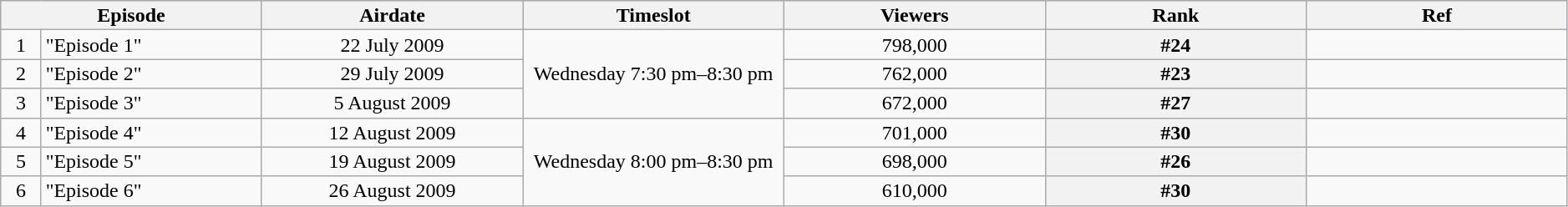<table class="wikitable plainrowheaders" style="text-align:center; line-height:16px; width:99%;">
<tr style="background:#C1D8FF;">
<th colspan="2" width=10%>Episode</th>
<th width=10%>Airdate</th>
<th width=10%>Timeslot</th>
<th width=10%>Viewers</th>
<th width=10%>Rank</th>
<th width=10%>Ref</th>
</tr>
<tr>
<td>1</td>
<td align=left>"Episode 1"</td>
<td>22 July 2009</td>
<td rowspan=3>Wednesday 7:30 pm–8:30 pm</td>
<td>798,000</td>
<th>#24</th>
<td></td>
</tr>
<tr>
<td>2</td>
<td align=left>"Episode 2"</td>
<td>29 July 2009</td>
<td>762,000</td>
<th>#23</th>
<td></td>
</tr>
<tr>
<td>3</td>
<td align=left>"Episode 3"</td>
<td>5 August 2009</td>
<td>672,000</td>
<th>#27</th>
<td></td>
</tr>
<tr>
<td>4</td>
<td align=left>"Episode 4"</td>
<td>12 August 2009</td>
<td rowspan=3>Wednesday 8:00 pm–8:30 pm</td>
<td>701,000</td>
<th>#30</th>
<td></td>
</tr>
<tr>
<td>5</td>
<td align=left>"Episode 5"</td>
<td>19 August 2009</td>
<td>698,000</td>
<th>#26</th>
<td></td>
</tr>
<tr>
<td>6</td>
<td align=left>"Episode 6"</td>
<td>26 August 2009</td>
<td>610,000</td>
<th>#30</th>
<td></td>
</tr>
</table>
